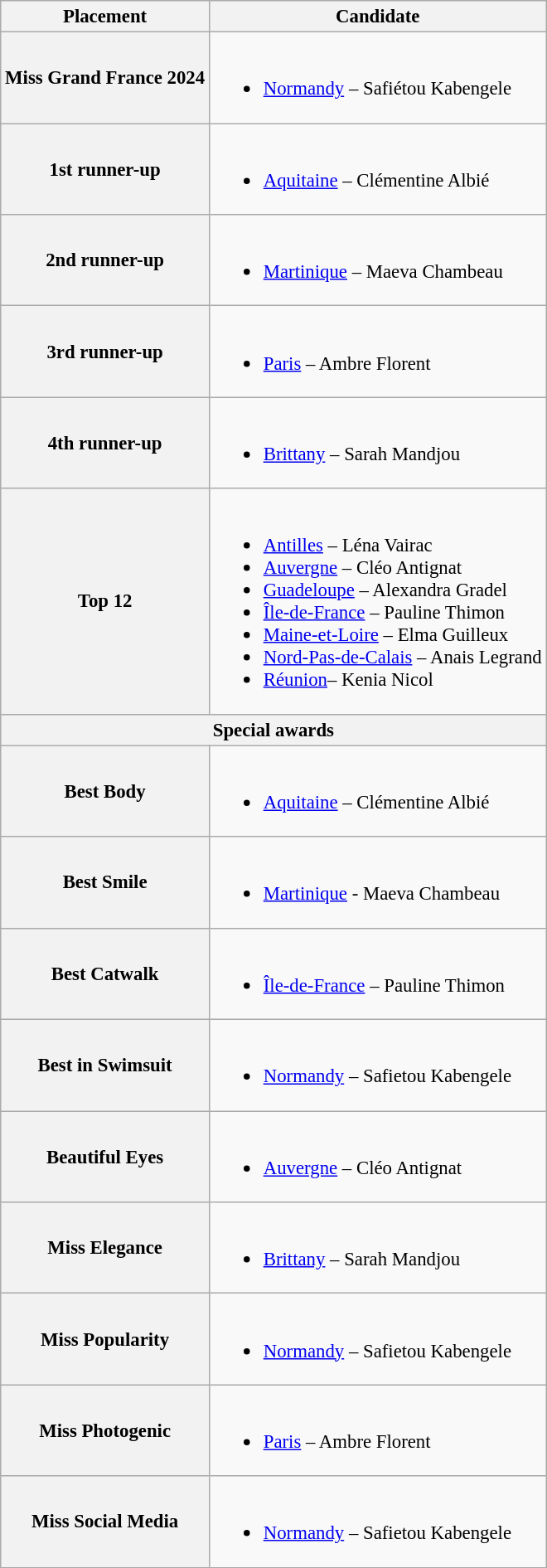<table class="wikitable" style="font-size: 95%">
<tr>
<th>Placement</th>
<th>Candidate</th>
</tr>
<tr>
<th>Miss Grand France 2024</th>
<td><br><ul><li><a href='#'>Normandy</a> – Safiétou Kabengele</li></ul></td>
</tr>
<tr>
<th>1st runner-up</th>
<td><br><ul><li><a href='#'>Aquitaine</a> – Clémentine Albié</li></ul></td>
</tr>
<tr>
<th>2nd runner-up</th>
<td><br><ul><li><a href='#'>Martinique</a> – Maeva Chambeau</li></ul></td>
</tr>
<tr>
<th>3rd runner-up</th>
<td><br><ul><li><a href='#'>Paris</a> – Ambre Florent</li></ul></td>
</tr>
<tr>
<th>4th runner-up</th>
<td><br><ul><li><a href='#'>Brittany</a> – Sarah Mandjou</li></ul></td>
</tr>
<tr>
<th>Top 12</th>
<td><br><ul><li><a href='#'>Antilles</a> – Léna Vairac</li><li><a href='#'>Auvergne</a> – Cléo Antignat</li><li><a href='#'>Guadeloupe</a> – Alexandra Gradel</li><li><a href='#'>Île-de-France</a> – Pauline Thimon</li><li><a href='#'>Maine-et-Loire</a> – Elma Guilleux</li><li><a href='#'>Nord-Pas-de-Calais</a> – Anais Legrand</li><li><a href='#'>Réunion</a>– Kenia Nicol</li></ul></td>
</tr>
<tr>
<th colspan=2>Special awards</th>
</tr>
<tr>
<th>Best Body</th>
<td><br><ul><li><a href='#'>Aquitaine</a> – Clémentine Albié</li></ul></td>
</tr>
<tr>
<th>Best Smile</th>
<td><br><ul><li><a href='#'>Martinique</a> - Maeva Chambeau</li></ul></td>
</tr>
<tr>
<th>Best Catwalk</th>
<td><br><ul><li><a href='#'>Île-de-France</a> – Pauline Thimon</li></ul></td>
</tr>
<tr>
<th>Best in Swimsuit</th>
<td><br><ul><li><a href='#'>Normandy</a> – Safietou Kabengele</li></ul></td>
</tr>
<tr>
<th>Beautiful Eyes</th>
<td><br><ul><li><a href='#'>Auvergne</a> – Cléo Antignat</li></ul></td>
</tr>
<tr>
<th>Miss Elegance</th>
<td><br><ul><li><a href='#'>Brittany</a> – Sarah Mandjou</li></ul></td>
</tr>
<tr>
<th>Miss Popularity</th>
<td><br><ul><li><a href='#'>Normandy</a> – Safietou Kabengele</li></ul></td>
</tr>
<tr>
<th>Miss Photogenic</th>
<td><br><ul><li><a href='#'>Paris</a> – Ambre Florent</li></ul></td>
</tr>
<tr>
<th>Miss Social Media</th>
<td><br><ul><li><a href='#'>Normandy</a> – Safietou Kabengele</li></ul></td>
</tr>
</table>
